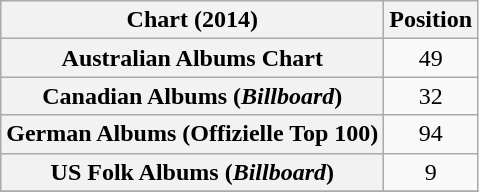<table class="wikitable sortable plainrowheaders" style="text-align:center">
<tr>
<th scope="col">Chart (2014)</th>
<th scope="col">Position</th>
</tr>
<tr>
<th scope="row">Australian Albums Chart</th>
<td>49</td>
</tr>
<tr>
<th scope="row">Canadian Albums (<em>Billboard</em>)</th>
<td style="text-align:center;">32</td>
</tr>
<tr>
<th scope="row">German Albums (Offizielle Top 100)</th>
<td>94</td>
</tr>
<tr>
<th scope="row">US Folk Albums (<em>Billboard</em>)</th>
<td>9</td>
</tr>
<tr>
</tr>
</table>
